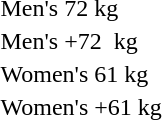<table>
<tr>
<td>Men's 72 kg<br></td>
<td></td>
<td></td>
<td></td>
</tr>
<tr>
<td>Men's +72  kg<br></td>
<td></td>
<td></td>
<td></td>
</tr>
<tr>
<td>Women's 61 kg<br></td>
<td></td>
<td></td>
<td></td>
</tr>
<tr>
<td>Women's +61 kg<br></td>
<td></td>
<td></td>
<td></td>
</tr>
</table>
